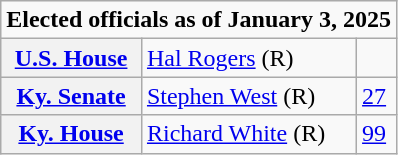<table class=wikitable>
<tr>
<td colspan="3"><strong>Elected officials as of January 3, 2025</strong></td>
</tr>
<tr>
<th scope=row><a href='#'>U.S. House</a></th>
<td><a href='#'>Hal Rogers</a> (R)</td>
<td></td>
</tr>
<tr>
<th scope=row><a href='#'>Ky. Senate</a></th>
<td><a href='#'>Stephen West</a> (R)</td>
<td><a href='#'>27</a></td>
</tr>
<tr>
<th scope=row><a href='#'>Ky. House</a></th>
<td><a href='#'>Richard White</a> (R)</td>
<td><a href='#'>99</a></td>
</tr>
</table>
